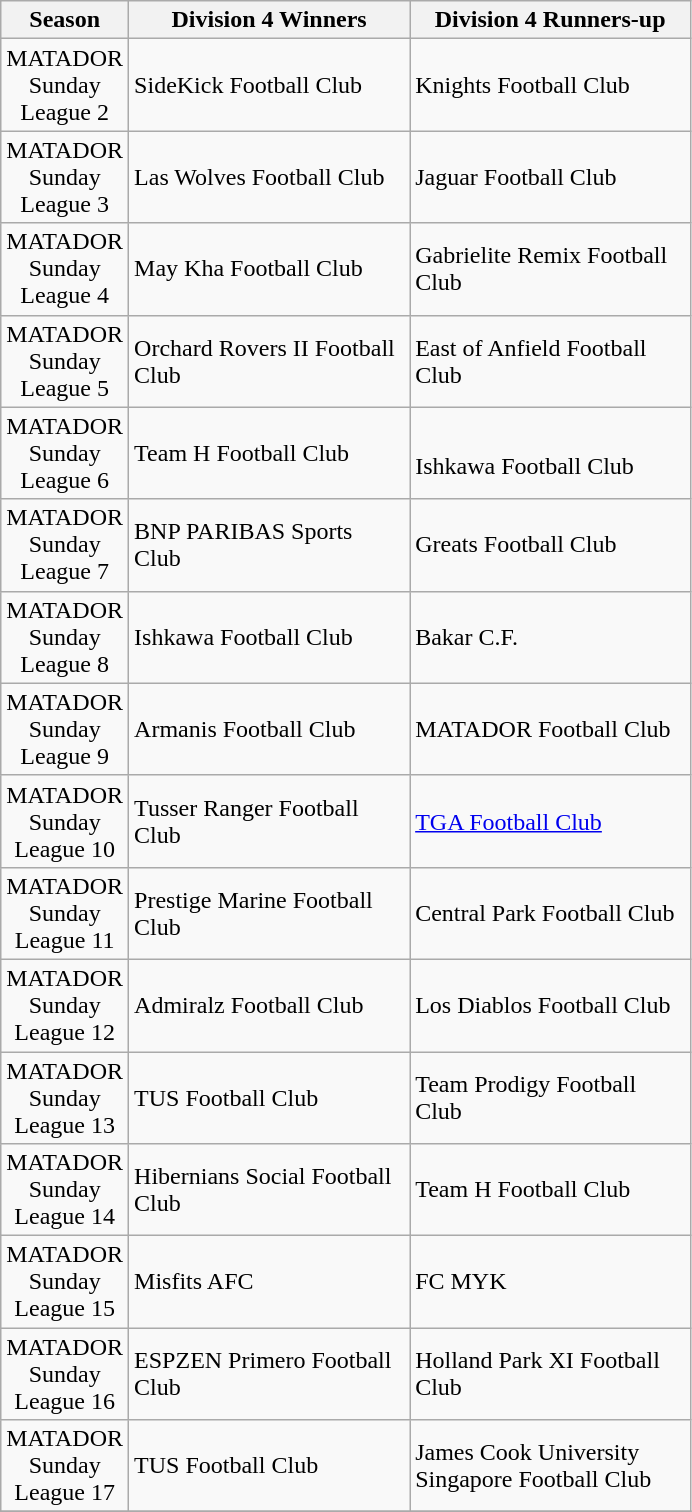<table class="wikitable" style="text-align:center">
<tr>
<th width='25'>Season</th>
<th width='180'>Division 4 Winners</th>
<th width='180'>Division 4 Runners-up</th>
</tr>
<tr>
<td>MATADOR Sunday League 2</td>
<td align='left'>SideKick Football Club</td>
<td align='left'>Knights Football Club</td>
</tr>
<tr>
<td>MATADOR Sunday League 3</td>
<td align='left'>Las Wolves Football Club</td>
<td align='left'>Jaguar Football Club</td>
</tr>
<tr>
<td>MATADOR Sunday League 4</td>
<td align='left'>May Kha Football Club</td>
<td align='left'>Gabrielite Remix Football Club</td>
</tr>
<tr>
<td>MATADOR Sunday League 5</td>
<td align='left'>Orchard Rovers II Football Club</td>
<td align='left'>East of Anfield Football Club</td>
</tr>
<tr>
<td>MATADOR Sunday League 6</td>
<td align='left'>Team H Football Club</td>
<td align='left'><br>Ishkawa Football Club</td>
</tr>
<tr>
<td>MATADOR Sunday League 7</td>
<td align='left'>BNP PARIBAS Sports Club</td>
<td align='left'>Greats Football Club</td>
</tr>
<tr>
<td>MATADOR Sunday League 8</td>
<td align='left'>Ishkawa Football Club</td>
<td align='left'>Bakar C.F.</td>
</tr>
<tr>
<td>MATADOR Sunday League 9</td>
<td align='left'>Armanis Football Club</td>
<td align='left'>MATADOR Football Club</td>
</tr>
<tr>
<td>MATADOR Sunday League 10</td>
<td align='left'>Tusser Ranger Football Club</td>
<td align='left'><a href='#'>TGA Football Club</a></td>
</tr>
<tr>
<td>MATADOR Sunday League 11</td>
<td align='left'>Prestige Marine Football Club</td>
<td align='left'>Central Park Football Club</td>
</tr>
<tr>
<td>MATADOR Sunday League 12</td>
<td align='left'>Admiralz Football Club</td>
<td align='left'>Los Diablos Football Club</td>
</tr>
<tr>
<td>MATADOR Sunday League 13</td>
<td align='left'>TUS Football Club</td>
<td align='left'>Team Prodigy Football Club</td>
</tr>
<tr>
<td>MATADOR Sunday League 14</td>
<td align='left'>Hibernians Social Football Club</td>
<td align='left'>Team H Football Club</td>
</tr>
<tr>
<td>MATADOR Sunday League 15</td>
<td align='left'>Misfits AFC</td>
<td align='left'>FC MYK</td>
</tr>
<tr>
<td>MATADOR Sunday League 16</td>
<td align='left'>ESPZEN Primero Football Club</td>
<td align='left'>Holland Park XI Football Club</td>
</tr>
<tr>
<td>MATADOR Sunday League 17</td>
<td align='left'>TUS Football Club</td>
<td align='left'>James Cook University Singapore Football Club</td>
</tr>
<tr>
</tr>
</table>
